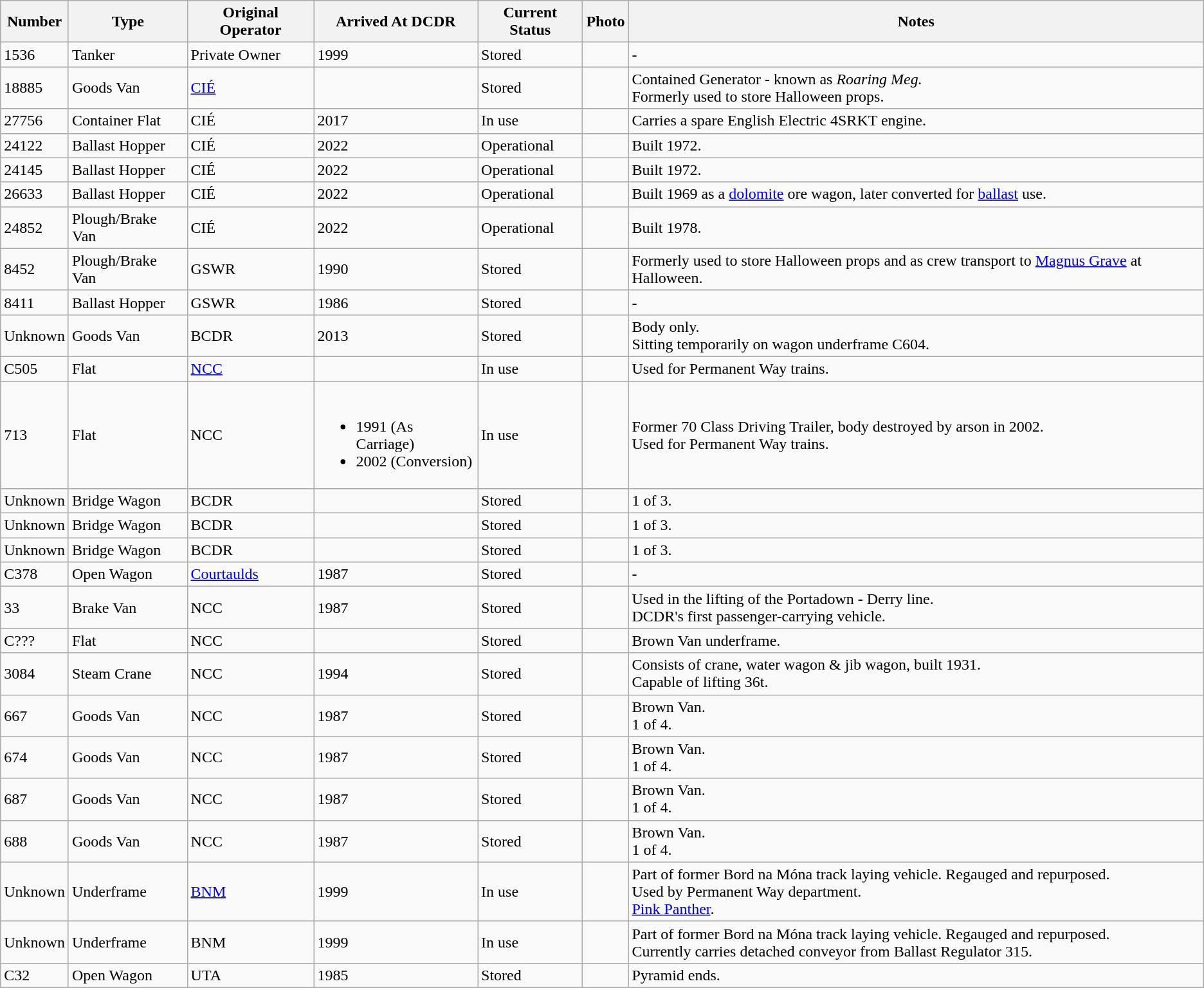<table class="wikitable sortable mw-collapsible mw-collapsed">
<tr>
<th scope="col">Number</th>
<th scope="col">Type</th>
<th scope="col">Original Operator</th>
<th>Arrived At DCDR</th>
<th scope="col">Current Status</th>
<th>Photo</th>
<th scope="col">Notes</th>
</tr>
<tr>
<td>1536</td>
<td>Tanker</td>
<td>Private Owner</td>
<td>1999</td>
<td>Stored</td>
<td></td>
<td>-</td>
</tr>
<tr>
<td>18885</td>
<td>Goods Van</td>
<td><a href='#'>CIÉ</a></td>
<td></td>
<td>Stored</td>
<td></td>
<td>Contained Generator - known as <em>Roaring Meg.</em><br>Formerly used to store Halloween props.</td>
</tr>
<tr>
<td>27756</td>
<td>Container Flat</td>
<td>CIÉ</td>
<td>2017</td>
<td>In use</td>
<td></td>
<td>Carries a spare English Electric 4SRKT engine.</td>
</tr>
<tr>
<td>24122</td>
<td>Ballast Hopper</td>
<td>CIÉ</td>
<td>2022</td>
<td>Operational</td>
<td></td>
<td>Built 1972.</td>
</tr>
<tr>
<td>24145</td>
<td>Ballast Hopper</td>
<td>CIÉ</td>
<td>2022</td>
<td>Operational</td>
<td></td>
<td>Built 1972.</td>
</tr>
<tr>
<td>26633</td>
<td>Ballast Hopper</td>
<td>CIÉ</td>
<td>2022</td>
<td>Operational</td>
<td></td>
<td>Built 1969 as a <a href='#'>dolomite</a> ore wagon, later converted for <a href='#'>ballast</a> use.</td>
</tr>
<tr>
<td>24852</td>
<td>Plough/Brake Van</td>
<td>CIÉ</td>
<td>2022</td>
<td>Operational</td>
<td></td>
<td>Built 1978.</td>
</tr>
<tr>
<td>8452</td>
<td>Plough/Brake Van</td>
<td>GSWR</td>
<td>1990</td>
<td>Stored</td>
<td></td>
<td>Formerly used to store Halloween props and as crew transport to <a href='#'>Magnus Grave</a> at Halloween.</td>
</tr>
<tr>
<td>8411</td>
<td>Ballast Hopper</td>
<td>GSWR</td>
<td>1986</td>
<td>Stored</td>
<td></td>
<td>-</td>
</tr>
<tr>
<td>Unknown</td>
<td>Goods Van</td>
<td>BCDR</td>
<td>2013</td>
<td>Stored</td>
<td></td>
<td>Body only.<br>Sitting temporarily on wagon underframe C604.</td>
</tr>
<tr>
<td>C505</td>
<td>Flat</td>
<td><a href='#'>NCC</a></td>
<td></td>
<td>In use</td>
<td></td>
<td>Used for Permanent Way trains.</td>
</tr>
<tr>
<td>713</td>
<td>Flat</td>
<td>NCC</td>
<td><br><ul><li>1991 (As Carriage)</li><li>2002 (Conversion)</li></ul></td>
<td>In use</td>
<td></td>
<td>Former 70 Class Driving Trailer, body destroyed by arson in 2002.<br>Used for Permanent Way trains.</td>
</tr>
<tr>
<td>Unknown</td>
<td>Bridge Wagon</td>
<td>BCDR</td>
<td></td>
<td>Stored</td>
<td></td>
<td>1 of 3.</td>
</tr>
<tr>
<td>Unknown</td>
<td>Bridge Wagon</td>
<td>BCDR</td>
<td></td>
<td>Stored</td>
<td></td>
<td>1 of 3.</td>
</tr>
<tr>
<td>Unknown</td>
<td>Bridge Wagon</td>
<td>BCDR</td>
<td></td>
<td>Stored</td>
<td></td>
<td>1 of 3.</td>
</tr>
<tr>
<td>C378</td>
<td>Open Wagon</td>
<td><a href='#'>Courtaulds</a></td>
<td>1987</td>
<td>Stored</td>
<td></td>
<td>-</td>
</tr>
<tr>
<td>33</td>
<td>Brake Van</td>
<td>NCC</td>
<td>1987</td>
<td>Stored</td>
<td></td>
<td>Used in the lifting of the Portadown - Derry line.<br>DCDR's first passenger-carrying vehicle.</td>
</tr>
<tr>
<td>C???</td>
<td>Flat</td>
<td>NCC</td>
<td></td>
<td>Stored</td>
<td></td>
<td>Brown Van underframe.</td>
</tr>
<tr>
<td>3084</td>
<td>Steam Crane</td>
<td>NCC</td>
<td>1994</td>
<td>Stored</td>
<td></td>
<td>Consists of crane, water wagon & jib wagon, built 1931.<br>Capable of lifting 36t.</td>
</tr>
<tr>
<td>667</td>
<td>Goods Van</td>
<td>NCC</td>
<td>1987</td>
<td>Stored</td>
<td></td>
<td>Brown Van.<br>1 of 4.</td>
</tr>
<tr>
<td>674</td>
<td>Goods Van</td>
<td>NCC</td>
<td>1987</td>
<td>Stored</td>
<td></td>
<td>Brown Van.<br>1 of 4.</td>
</tr>
<tr>
<td>687</td>
<td>Goods Van</td>
<td>NCC</td>
<td>1987</td>
<td>Stored</td>
<td></td>
<td>Brown Van.<br>1 of 4.</td>
</tr>
<tr>
<td>688</td>
<td>Goods Van</td>
<td>NCC</td>
<td>1987</td>
<td>Stored</td>
<td></td>
<td>Brown Van.<br>1 of 4.</td>
</tr>
<tr>
<td>Unknown</td>
<td>Underframe</td>
<td><a href='#'>BNM</a></td>
<td>1999</td>
<td>In use</td>
<td></td>
<td>Part of former Bord na Móna track laying vehicle. Regauged and repurposed.<br>Used by Permanent Way department.<br><a href='#'>Pink Panther</a>.</td>
</tr>
<tr>
<td>Unknown</td>
<td>Underframe</td>
<td>BNM</td>
<td>1999</td>
<td>In use</td>
<td></td>
<td>Part of former Bord na Móna track laying vehicle. Regauged and repurposed.<br>Currently carries detached conveyor from Ballast Regulator 315.</td>
</tr>
<tr>
<td>C32</td>
<td>Open Wagon</td>
<td>UTA</td>
<td>1985</td>
<td>Stored</td>
<td></td>
<td>Pyramid ends.</td>
</tr>
</table>
